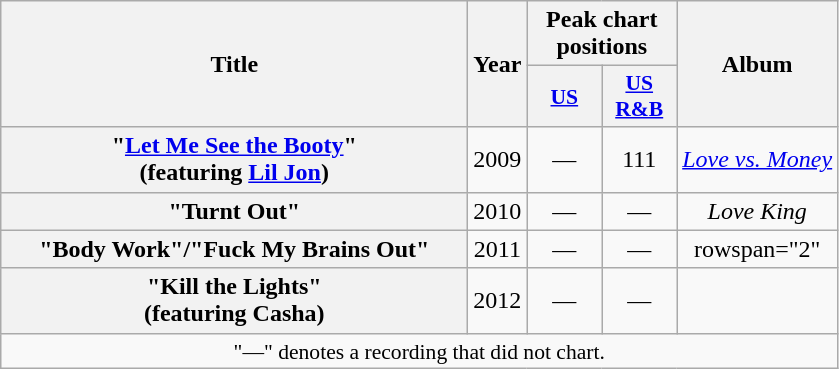<table class="wikitable plainrowheaders" style="text-align:center;">
<tr>
<th scope="col" rowspan="2" style="width:19em;">Title</th>
<th scope="col" rowspan="2">Year</th>
<th scope="col" colspan="2">Peak chart positions</th>
<th scope="col" rowspan="2">Album</th>
</tr>
<tr>
<th scope="col" style="width:3em;font-size:90%;"><a href='#'>US</a><br></th>
<th scope="col" style="width:3em;font-size:90%;"><a href='#'>US<br>R&B</a><br></th>
</tr>
<tr>
<th scope="row">"<a href='#'>Let Me See the Booty</a>"<br><span>(featuring <a href='#'>Lil Jon</a>)</span></th>
<td>2009</td>
<td>—</td>
<td>111</td>
<td><em><a href='#'>Love vs. Money</a></em></td>
</tr>
<tr>
<th scope="row">"Turnt Out"</th>
<td>2010</td>
<td>—</td>
<td>—</td>
<td><em>Love King</em></td>
</tr>
<tr>
<th scope="row">"Body Work"/"Fuck My Brains Out"</th>
<td>2011</td>
<td>—</td>
<td>—</td>
<td>rowspan="2" </td>
</tr>
<tr>
<th scope="row">"Kill the Lights"<br><span>(featuring Casha)</span></th>
<td>2012</td>
<td>—</td>
<td>—</td>
</tr>
<tr>
<td colspan="5" style="font-size:90%">"—" denotes a recording that did not chart.</td>
</tr>
</table>
